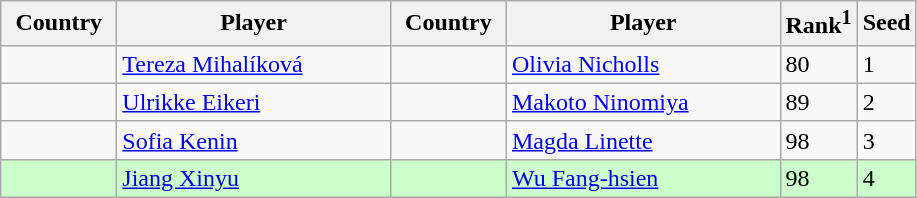<table class="sortable wikitable">
<tr>
<th width="70">Country</th>
<th width="175">Player</th>
<th width="70">Country</th>
<th width="175">Player</th>
<th>Rank<sup>1</sup></th>
<th>Seed</th>
</tr>
<tr>
<td></td>
<td><a href='#'>Tereza Mihalíková</a></td>
<td></td>
<td><a href='#'>Olivia Nicholls</a></td>
<td>80</td>
<td>1</td>
</tr>
<tr>
<td></td>
<td><a href='#'>Ulrikke Eikeri</a></td>
<td></td>
<td><a href='#'>Makoto Ninomiya</a></td>
<td>89</td>
<td>2</td>
</tr>
<tr>
<td></td>
<td><a href='#'>Sofia Kenin</a></td>
<td></td>
<td><a href='#'>Magda Linette</a></td>
<td>98</td>
<td>3</td>
</tr>
<tr style="background:#cfc;">
<td></td>
<td><a href='#'>Jiang Xinyu</a></td>
<td></td>
<td><a href='#'>Wu Fang-hsien</a></td>
<td>98</td>
<td>4</td>
</tr>
</table>
